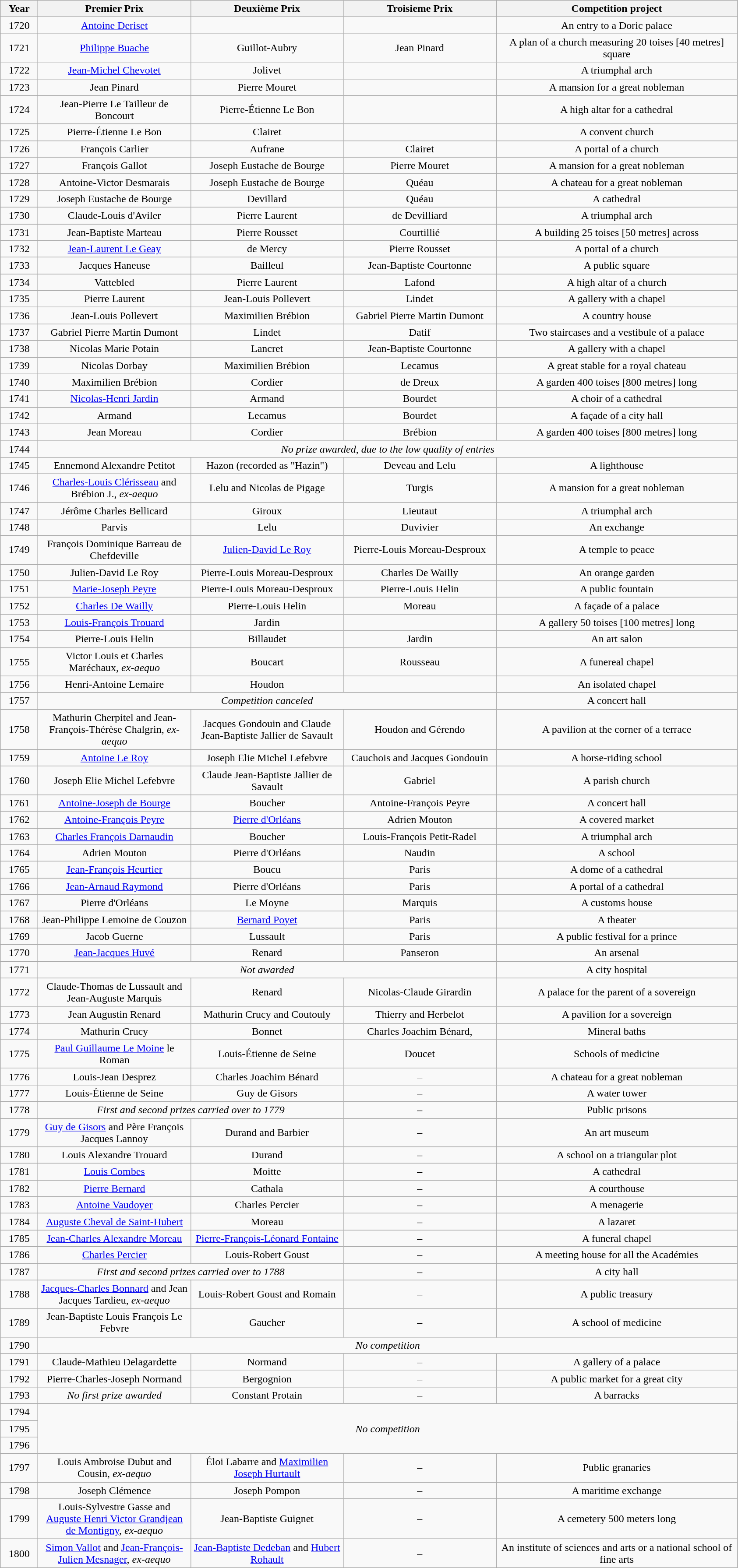<table class="wikitable" style="text-align: center;">
<tr>
<th scope="col" width="50px">Year</th>
<th scope="col" width="225px">Premier Prix</th>
<th scope="col" width="225px">Deuxième Prix</th>
<th scope="col" width="225px">Troisieme Prix</th>
<th scope="col" width="360px">Competition project</th>
</tr>
<tr>
<td>1720</td>
<td><a href='#'>Antoine Deriset</a></td>
<td></td>
<td></td>
<td>An entry to a Doric palace</td>
</tr>
<tr>
<td>1721</td>
<td><a href='#'>Philippe Buache</a></td>
<td>Guillot-Aubry</td>
<td>Jean Pinard</td>
<td>A plan of a church measuring 20 toises [40 metres] square</td>
</tr>
<tr>
<td>1722</td>
<td><a href='#'>Jean-Michel Chevotet</a></td>
<td>Jolivet</td>
<td></td>
<td>A triumphal arch</td>
</tr>
<tr>
<td>1723</td>
<td>Jean Pinard</td>
<td>Pierre Mouret</td>
<td></td>
<td>A mansion for a great nobleman</td>
</tr>
<tr>
<td>1724</td>
<td>Jean-Pierre Le Tailleur de Boncourt</td>
<td>Pierre-Étienne Le Bon</td>
<td></td>
<td>A high altar for a cathedral</td>
</tr>
<tr>
<td>1725</td>
<td>Pierre-Étienne Le Bon </td>
<td>Clairet</td>
<td></td>
<td>A convent church</td>
</tr>
<tr>
<td>1726</td>
<td>François Carlier</td>
<td>Aufrane</td>
<td>Clairet</td>
<td>A portal of a church</td>
</tr>
<tr>
<td>1727</td>
<td>François Gallot</td>
<td>Joseph Eustache de Bourge</td>
<td>Pierre Mouret</td>
<td>A mansion for a great nobleman</td>
</tr>
<tr>
<td>1728</td>
<td>Antoine-Victor Desmarais</td>
<td>Joseph Eustache de Bourge</td>
<td>Quéau</td>
<td>A chateau for a great nobleman</td>
</tr>
<tr>
<td>1729</td>
<td>Joseph Eustache de Bourge</td>
<td>Devillard</td>
<td>Quéau</td>
<td>A cathedral</td>
</tr>
<tr>
<td>1730</td>
<td>Claude-Louis d'Aviler</td>
<td>Pierre Laurent</td>
<td>de Devilliard</td>
<td>A triumphal arch</td>
</tr>
<tr>
<td>1731</td>
<td>Jean-Baptiste Marteau</td>
<td>Pierre Rousset</td>
<td>Courtillié</td>
<td>A building 25 toises [50 metres] across</td>
</tr>
<tr>
<td>1732</td>
<td><a href='#'>Jean-Laurent Le Geay</a></td>
<td>de Mercy</td>
<td>Pierre Rousset</td>
<td>A portal of a church</td>
</tr>
<tr>
<td>1733</td>
<td>Jacques Haneuse</td>
<td>Bailleul</td>
<td>Jean-Baptiste Courtonne</td>
<td>A public square</td>
</tr>
<tr>
<td>1734</td>
<td>Vattebled</td>
<td>Pierre Laurent</td>
<td>Lafond</td>
<td>A high altar of a church</td>
</tr>
<tr>
<td>1735</td>
<td>Pierre Laurent</td>
<td>Jean-Louis Pollevert</td>
<td>Lindet</td>
<td>A gallery with a chapel</td>
</tr>
<tr>
<td>1736</td>
<td>Jean-Louis Pollevert</td>
<td>Maximilien Brébion</td>
<td>Gabriel Pierre Martin Dumont</td>
<td>A country house</td>
</tr>
<tr>
<td>1737</td>
<td>Gabriel Pierre Martin Dumont</td>
<td>Lindet</td>
<td>Datif</td>
<td>Two staircases and a vestibule of a palace</td>
</tr>
<tr>
<td>1738</td>
<td>Nicolas Marie Potain</td>
<td>Lancret</td>
<td>Jean-Baptiste Courtonne</td>
<td>A gallery with a chapel</td>
</tr>
<tr>
<td>1739</td>
<td>Nicolas Dorbay</td>
<td>Maximilien Brébion</td>
<td>Lecamus</td>
<td>A great stable for a royal chateau</td>
</tr>
<tr>
<td>1740</td>
<td>Maximilien Brébion</td>
<td>Cordier</td>
<td>de Dreux</td>
<td>A garden 400 toises [800 metres] long</td>
</tr>
<tr>
<td>1741</td>
<td><a href='#'>Nicolas-Henri Jardin</a></td>
<td>Armand</td>
<td>Bourdet</td>
<td>A choir of a cathedral</td>
</tr>
<tr>
<td>1742</td>
<td>Armand</td>
<td>Lecamus</td>
<td>Bourdet</td>
<td>A façade of a city hall</td>
</tr>
<tr>
<td>1743</td>
<td>Jean Moreau</td>
<td>Cordier</td>
<td>Brébion</td>
<td>A garden 400 toises [800 metres] long</td>
</tr>
<tr>
<td>1744</td>
<td colspan="4" style="text-align: center;"><em>No prize awarded, due to the low quality of entries</em></td>
</tr>
<tr>
<td>1745</td>
<td>Ennemond Alexandre Petitot</td>
<td>Hazon (recorded as "Hazin")</td>
<td>Deveau and Lelu</td>
<td>A lighthouse</td>
</tr>
<tr>
<td>1746</td>
<td><a href='#'>Charles-Louis Clérisseau</a> and Brébion J., <em>ex-aequo</em></td>
<td>Lelu and Nicolas de Pigage</td>
<td>Turgis</td>
<td>A mansion for a great nobleman</td>
</tr>
<tr>
<td>1747</td>
<td>Jérôme Charles Bellicard</td>
<td>Giroux</td>
<td>Lieutaut</td>
<td>A triumphal arch</td>
</tr>
<tr>
<td>1748</td>
<td>Parvis</td>
<td>Lelu</td>
<td>Duvivier</td>
<td>An exchange</td>
</tr>
<tr>
<td>1749</td>
<td>François Dominique Barreau de Chefdeville</td>
<td><a href='#'>Julien-David Le Roy</a></td>
<td>Pierre-Louis Moreau-Desproux</td>
<td>A temple to peace</td>
</tr>
<tr>
<td>1750</td>
<td>Julien-David Le Roy</td>
<td>Pierre-Louis Moreau-Desproux</td>
<td>Charles De Wailly</td>
<td>An orange garden</td>
</tr>
<tr>
<td>1751</td>
<td><a href='#'>Marie-Joseph Peyre</a></td>
<td>Pierre-Louis Moreau-Desproux</td>
<td>Pierre-Louis Helin</td>
<td>A public fountain</td>
</tr>
<tr>
<td>1752</td>
<td><a href='#'>Charles De Wailly</a></td>
<td>Pierre-Louis Helin</td>
<td>Moreau</td>
<td>A façade of a palace</td>
</tr>
<tr>
<td>1753</td>
<td><a href='#'>Louis-François Trouard</a></td>
<td>Jardin</td>
<td></td>
<td>A gallery 50 toises [100 metres] long</td>
</tr>
<tr>
<td>1754</td>
<td>Pierre-Louis Helin</td>
<td>Billaudet</td>
<td>Jardin</td>
<td>An art salon</td>
</tr>
<tr>
<td>1755</td>
<td>Victor Louis et Charles Maréchaux, <em>ex-aequo</em></td>
<td>Boucart</td>
<td>Rousseau</td>
<td>A funereal chapel</td>
</tr>
<tr>
<td>1756</td>
<td>Henri-Antoine Lemaire</td>
<td>Houdon</td>
<td></td>
<td>An isolated chapel</td>
</tr>
<tr>
<td>1757</td>
<td colspan="3" style="text-align: center;"><em>Competition canceled</em></td>
<td>A concert hall</td>
</tr>
<tr>
<td>1758</td>
<td>Mathurin Cherpitel and Jean-François-Thérèse Chalgrin, <em>ex-aequo</em></td>
<td>Jacques Gondouin and Claude Jean-Baptiste Jallier de Savault</td>
<td>Houdon and Gérendo</td>
<td>A pavilion at the corner of a terrace</td>
</tr>
<tr>
<td>1759</td>
<td><a href='#'>Antoine Le Roy</a></td>
<td>Joseph Elie Michel Lefebvre</td>
<td>Cauchois and Jacques Gondouin</td>
<td>A horse-riding school</td>
</tr>
<tr>
<td>1760</td>
<td>Joseph Elie Michel Lefebvre</td>
<td>Claude Jean-Baptiste Jallier de Savault</td>
<td>Gabriel</td>
<td>A parish church</td>
</tr>
<tr>
<td>1761</td>
<td><a href='#'>Antoine-Joseph de Bourge</a></td>
<td>Boucher</td>
<td>Antoine-François Peyre</td>
<td>A concert hall</td>
</tr>
<tr>
<td>1762</td>
<td><a href='#'>Antoine-François Peyre</a></td>
<td><a href='#'>Pierre d'Orléans</a></td>
<td>Adrien Mouton</td>
<td>A covered market</td>
</tr>
<tr>
<td>1763</td>
<td><a href='#'>Charles François Darnaudin</a></td>
<td>Boucher</td>
<td>Louis-François Petit-Radel</td>
<td>A triumphal arch</td>
</tr>
<tr>
<td>1764</td>
<td>Adrien Mouton</td>
<td>Pierre d'Orléans</td>
<td>Naudin</td>
<td>A school</td>
</tr>
<tr>
<td>1765</td>
<td><a href='#'>Jean-François Heurtier</a></td>
<td>Boucu</td>
<td>Paris</td>
<td>A dome of a cathedral</td>
</tr>
<tr>
<td>1766</td>
<td><a href='#'>Jean-Arnaud Raymond</a></td>
<td>Pierre d'Orléans</td>
<td>Paris</td>
<td>A portal of a cathedral</td>
</tr>
<tr>
<td>1767</td>
<td>Pierre d'Orléans</td>
<td>Le Moyne</td>
<td>Marquis</td>
<td>A customs house</td>
</tr>
<tr>
<td>1768</td>
<td>Jean-Philippe Lemoine de Couzon</td>
<td><a href='#'>Bernard Poyet</a></td>
<td>Paris</td>
<td>A theater</td>
</tr>
<tr>
<td>1769</td>
<td>Jacob Guerne</td>
<td>Lussault</td>
<td>Paris</td>
<td>A public festival for a prince</td>
</tr>
<tr>
<td>1770</td>
<td><a href='#'>Jean-Jacques Huvé</a></td>
<td>Renard</td>
<td>Panseron</td>
<td>An arsenal</td>
</tr>
<tr>
<td>1771</td>
<td colspan="3" style="text-align: center;"><em>Not awarded</em></td>
<td>A city hospital</td>
</tr>
<tr>
<td>1772</td>
<td>Claude-Thomas de Lussault and Jean-Auguste Marquis</td>
<td>Renard</td>
<td>Nicolas-Claude Girardin</td>
<td>A palace for the parent of a sovereign</td>
</tr>
<tr>
<td>1773</td>
<td>Jean Augustin Renard</td>
<td>Mathurin Crucy and Coutouly</td>
<td>Thierry and Herbelot</td>
<td>A pavilion for a sovereign</td>
</tr>
<tr>
<td>1774</td>
<td>Mathurin Crucy</td>
<td>Bonnet</td>
<td>Charles Joachim Bénard,</td>
<td>Mineral baths</td>
</tr>
<tr>
<td>1775</td>
<td><a href='#'>Paul Guillaume Le Moine</a> le Roman</td>
<td>Louis-Étienne de Seine</td>
<td>Doucet</td>
<td>Schools of medicine</td>
</tr>
<tr>
<td>1776</td>
<td>Louis-Jean Desprez</td>
<td>Charles Joachim Bénard</td>
<td>–</td>
<td>A chateau for a great nobleman</td>
</tr>
<tr>
<td>1777</td>
<td>Louis-Étienne de Seine</td>
<td>Guy de Gisors</td>
<td>–</td>
<td>A water tower</td>
</tr>
<tr>
<td>1778</td>
<td colspan="2"><em>First and second prizes carried over to 1779</em></td>
<td>–</td>
<td>Public prisons</td>
</tr>
<tr>
<td>1779</td>
<td><a href='#'>Guy de Gisors</a> and Père François Jacques Lannoy</td>
<td>Durand and Barbier</td>
<td>–</td>
<td>An art museum</td>
</tr>
<tr>
<td>1780</td>
<td>Louis Alexandre Trouard</td>
<td>Durand</td>
<td>–</td>
<td>A school on a triangular plot</td>
</tr>
<tr>
<td>1781</td>
<td><a href='#'>Louis Combes</a></td>
<td>Moitte</td>
<td>–</td>
<td>A cathedral</td>
</tr>
<tr>
<td>1782</td>
<td><a href='#'>Pierre Bernard</a></td>
<td>Cathala</td>
<td>–</td>
<td>A courthouse</td>
</tr>
<tr>
<td>1783</td>
<td><a href='#'>Antoine Vaudoyer</a></td>
<td>Charles Percier</td>
<td>–</td>
<td>A menagerie</td>
</tr>
<tr>
<td>1784</td>
<td><a href='#'>Auguste Cheval de Saint-Hubert</a></td>
<td>Moreau</td>
<td>–</td>
<td>A lazaret</td>
</tr>
<tr>
<td>1785</td>
<td><a href='#'>Jean-Charles Alexandre Moreau</a></td>
<td><a href='#'>Pierre-François-Léonard Fontaine</a></td>
<td>–</td>
<td>A funeral chapel</td>
</tr>
<tr>
<td>1786</td>
<td><a href='#'>Charles Percier</a></td>
<td>Louis-Robert Goust</td>
<td>–</td>
<td>A meeting house for all the Académies</td>
</tr>
<tr>
<td>1787</td>
<td colspan="2"><em>First and second prizes carried over to 1788</em></td>
<td>–</td>
<td>A city hall</td>
</tr>
<tr>
<td>1788</td>
<td><a href='#'>Jacques-Charles Bonnard</a> and Jean Jacques Tardieu, <em>ex-aequo</em></td>
<td>Louis-Robert Goust and Romain</td>
<td>–</td>
<td>A public treasury</td>
</tr>
<tr>
<td>1789</td>
<td>Jean-Baptiste Louis François Le Febvre</td>
<td>Gaucher</td>
<td>–</td>
<td>A school of medicine</td>
</tr>
<tr>
<td>1790</td>
<td colspan="4"><em>No competition</em></td>
</tr>
<tr>
<td>1791</td>
<td>Claude-Mathieu Delagardette</td>
<td>Normand</td>
<td>–</td>
<td>A gallery of a palace</td>
</tr>
<tr>
<td>1792</td>
<td>Pierre-Charles-Joseph Normand</td>
<td>Bergognion</td>
<td>–</td>
<td>A public market for a great city</td>
</tr>
<tr>
<td>1793</td>
<td><em>No first prize awarded</em></td>
<td>Constant Protain</td>
<td>–</td>
<td>A barracks</td>
</tr>
<tr>
<td>1794</td>
<td colspan="4" rowspan="3"><em>No competition</em></td>
</tr>
<tr>
<td>1795</td>
</tr>
<tr>
<td>1796</td>
</tr>
<tr>
<td>1797</td>
<td>Louis Ambroise Dubut and Cousin, <em>ex-aequo</em></td>
<td>Éloi Labarre and <a href='#'>Maximilien Joseph Hurtault</a></td>
<td>–</td>
<td>Public granaries</td>
</tr>
<tr>
<td>1798</td>
<td>Joseph Clémence</td>
<td>Joseph Pompon</td>
<td>–</td>
<td>A maritime exchange</td>
</tr>
<tr>
<td>1799</td>
<td>Louis-Sylvestre Gasse and <a href='#'>Auguste Henri Victor Grandjean de Montigny</a>, <em>ex-aequo</em></td>
<td>Jean-Baptiste Guignet</td>
<td>–</td>
<td>A cemetery 500 meters long</td>
</tr>
<tr>
<td>1800</td>
<td><a href='#'>Simon Vallot</a> and <a href='#'>Jean-François-Julien Mesnager</a>, <em>ex-aequo</em></td>
<td><a href='#'>Jean-Baptiste Dedeban</a> and <a href='#'>Hubert Rohault</a></td>
<td>–</td>
<td>An institute of sciences and arts or a national school of fine arts</td>
</tr>
</table>
